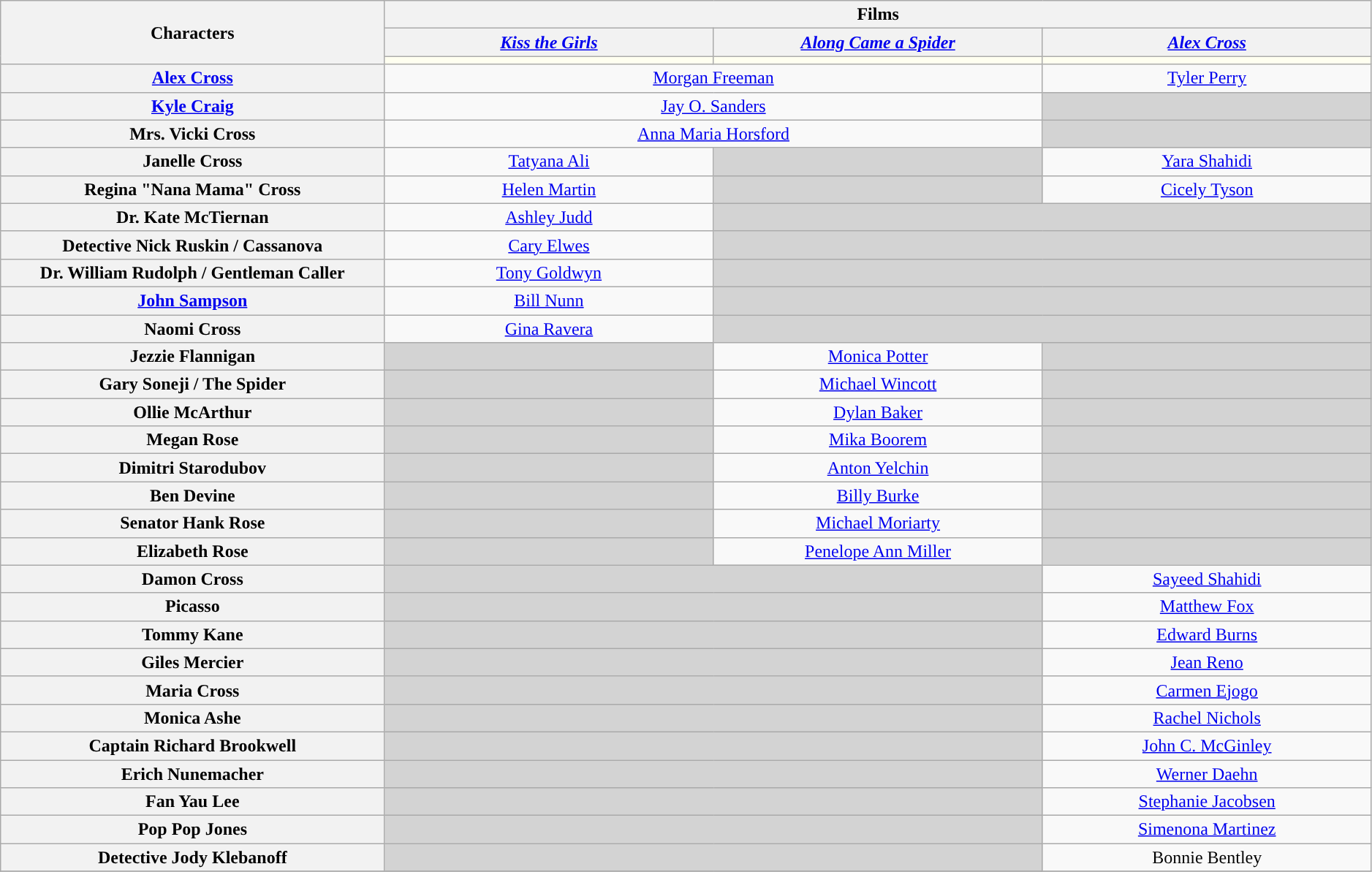<table class="wikitable" style="text-align:center; width:99%;">
<tr>
<th rowspan="3" style="width:14%;">Characters</th>
<th colspan="3">Films</th>
</tr>
<tr>
<th style="width:12%;"><em><a href='#'>Kiss the Girls</a></em></th>
<th style="width:12%;"><em><a href='#'>Along Came a Spider</a></em></th>
<th style="width:12%;"><em><a href='#'>Alex Cross</a></em></th>
</tr>
<tr>
<th style="background:ivory;"><span></span></th>
<th style="background:ivory;"><span></span></th>
<th style="background:ivory;"><span></span></th>
</tr>
<tr>
<th><a href='#'>Alex Cross</a></th>
<td colspan="2"><a href='#'>Morgan Freeman</a></td>
<td><a href='#'>Tyler Perry</a></td>
</tr>
<tr>
<th><a href='#'>Kyle Craig</a></th>
<td colspan="2"><a href='#'>Jay O. Sanders</a></td>
<td style="background:lightgrey;"> </td>
</tr>
<tr>
<th>Mrs. Vicki Cross</th>
<td colspan="2"><a href='#'>Anna Maria Horsford</a></td>
<td style="background:lightgrey;"> </td>
</tr>
<tr>
<th>Janelle Cross</th>
<td><a href='#'>Tatyana Ali</a></td>
<td style="background:lightgrey;"> </td>
<td><a href='#'>Yara Shahidi</a></td>
</tr>
<tr>
<th>Regina "Nana Mama" Cross</th>
<td><a href='#'>Helen Martin</a></td>
<td style="background:lightgrey;"> </td>
<td><a href='#'>Cicely Tyson</a></td>
</tr>
<tr>
<th>Dr. Kate McTiernan</th>
<td><a href='#'>Ashley Judd</a></td>
<td colspan="2" style="background:lightgrey;"> </td>
</tr>
<tr>
<th>Detective Nick Ruskin / Cassanova</th>
<td><a href='#'>Cary Elwes</a></td>
<td colspan="2" style="background:lightgrey;"> </td>
</tr>
<tr>
<th>Dr. William Rudolph / Gentleman Caller</th>
<td><a href='#'>Tony Goldwyn</a></td>
<td colspan="2" style="background:lightgrey;"> </td>
</tr>
<tr>
<th><a href='#'>John Sampson</a></th>
<td><a href='#'>Bill Nunn</a></td>
<td colspan="2" style="background:lightgrey;"> </td>
</tr>
<tr>
<th>Naomi Cross</th>
<td><a href='#'>Gina Ravera</a></td>
<td colspan="2" style="background:lightgrey;"> </td>
</tr>
<tr>
<th>Jezzie Flannigan</th>
<td style="background:lightgrey;"> </td>
<td><a href='#'>Monica Potter</a></td>
<td style="background:lightgrey;"> </td>
</tr>
<tr>
<th>Gary Soneji / The Spider</th>
<td style="background:lightgrey;"> </td>
<td><a href='#'>Michael Wincott</a></td>
<td style="background:lightgrey;"> </td>
</tr>
<tr>
<th>Ollie McArthur</th>
<td style="background:lightgrey;"> </td>
<td><a href='#'>Dylan Baker</a></td>
<td style="background:lightgrey;"> </td>
</tr>
<tr>
<th>Megan Rose</th>
<td style="background:lightgrey;"> </td>
<td><a href='#'>Mika Boorem</a></td>
<td style="background:lightgrey;"> </td>
</tr>
<tr>
<th>Dimitri Starodubov</th>
<td style="background:lightgrey;"> </td>
<td><a href='#'>Anton Yelchin</a></td>
<td style="background:lightgrey;"> </td>
</tr>
<tr>
<th>Ben Devine</th>
<td style="background:lightgrey;"> </td>
<td><a href='#'>Billy Burke</a></td>
<td style="background:lightgrey;"> </td>
</tr>
<tr>
<th>Senator Hank Rose</th>
<td style="background:lightgrey;"> </td>
<td><a href='#'>Michael Moriarty</a></td>
<td style="background:lightgrey;"> </td>
</tr>
<tr>
<th>Elizabeth Rose</th>
<td style="background:lightgrey;"> </td>
<td><a href='#'>Penelope Ann Miller</a></td>
<td style="background:lightgrey;"> </td>
</tr>
<tr>
<th>Damon Cross</th>
<td colspan="2" style="background:lightgrey;"> </td>
<td><a href='#'>Sayeed Shahidi</a></td>
</tr>
<tr>
<th>Picasso</th>
<td colspan="2" style="background:lightgrey;"> </td>
<td><a href='#'>Matthew Fox</a></td>
</tr>
<tr>
<th>Tommy Kane</th>
<td colspan="2" style="background:lightgrey;"> </td>
<td><a href='#'>Edward Burns</a></td>
</tr>
<tr>
<th>Giles Mercier</th>
<td colspan="2" style="background:lightgrey;"> </td>
<td><a href='#'>Jean Reno</a></td>
</tr>
<tr>
<th>Maria Cross</th>
<td colspan="2" style="background:lightgrey;"> </td>
<td><a href='#'>Carmen Ejogo</a></td>
</tr>
<tr>
<th>Monica Ashe</th>
<td colspan="2" style="background:lightgrey;"> </td>
<td><a href='#'>Rachel Nichols</a></td>
</tr>
<tr>
<th>Captain Richard Brookwell</th>
<td colspan="2" style="background:lightgrey;"> </td>
<td><a href='#'>John C. McGinley</a></td>
</tr>
<tr>
<th>Erich Nunemacher</th>
<td colspan="2" style="background:lightgrey;"> </td>
<td><a href='#'>Werner Daehn</a></td>
</tr>
<tr>
<th>Fan Yau Lee</th>
<td colspan="2" style="background:lightgrey;"> </td>
<td><a href='#'>Stephanie Jacobsen</a></td>
</tr>
<tr>
<th>Pop Pop Jones</th>
<td colspan="2" style="background:lightgrey;"> </td>
<td><a href='#'>Simenona Martinez</a></td>
</tr>
<tr>
<th>Detective Jody Klebanoff</th>
<td colspan="2" style="background:lightgrey;"> </td>
<td>Bonnie Bentley</td>
</tr>
<tr>
</tr>
</table>
